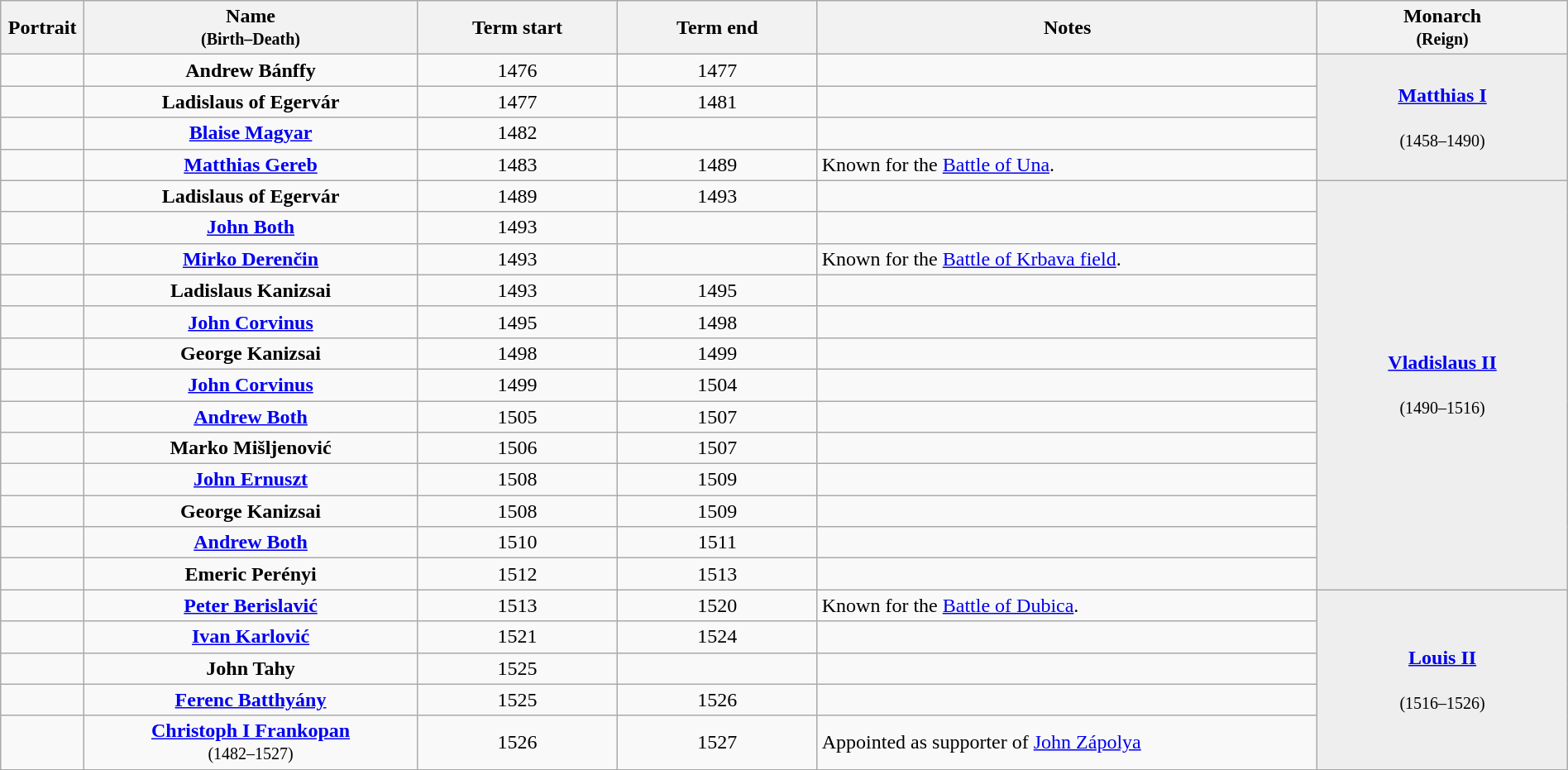<table class="wikitable" style="text-align:center" width=100%>
<tr>
<th width=5%>Portrait</th>
<th width=20%>Name<small><br>(Birth–Death)</small></th>
<th width=12%>Term start</th>
<th width=12%>Term end</th>
<th width=30%>Notes</th>
<th width=15%>Monarch<br><small>(Reign)</small></th>
</tr>
<tr>
<td></td>
<td><strong>Andrew Bánffy</strong></td>
<td>1476</td>
<td>1477</td>
<td></td>
<td rowspan="5" bgcolor=#EEEEEE><strong><a href='#'>Matthias I</a></strong><br><br><small>(1458–1490)</small></td>
</tr>
<tr>
<td></td>
<td><strong>Ladislaus of Egervár</strong></td>
<td>1477</td>
<td>1481</td>
<td></td>
</tr>
<tr>
<td></td>
<td><strong><a href='#'>Blaise Magyar</a></strong></td>
<td>1482</td>
<td></td>
<td></td>
</tr>
<tr>
<td></td>
<td><a href='#'><strong>Matthias Gereb</strong></a></td>
<td>1483</td>
<td>1489</td>
<td align="left">Known for the <a href='#'>Battle of Una</a>.</td>
</tr>
<tr>
<td rowspan="2"></td>
<td rowspan="2"><strong>Ladislaus of Egervár</strong></td>
<td rowspan="2">1489</td>
<td rowspan="2">1493</td>
<td rowspan="2"></td>
</tr>
<tr>
<td rowspan="14" bgcolor=#EEEEEE><strong><a href='#'>Vladislaus II</a></strong><br><br><small>(1490–1516)</small></td>
</tr>
<tr>
<td></td>
<td><a href='#'><strong>John Both</strong></a></td>
<td>1493</td>
<td></td>
<td></td>
</tr>
<tr>
<td></td>
<td><a href='#'><strong>Mirko Derenčin</strong></a></td>
<td>1493</td>
<td></td>
<td align="left">Known for the <a href='#'>Battle of Krbava field</a>.</td>
</tr>
<tr>
<td></td>
<td><strong>Ladislaus Kanizsai</strong></td>
<td>1493</td>
<td>1495</td>
<td></td>
</tr>
<tr>
<td></td>
<td><strong><a href='#'>John Corvinus</a></strong></td>
<td>1495</td>
<td>1498</td>
<td></td>
</tr>
<tr>
<td></td>
<td><strong>George Kanizsai</strong></td>
<td>1498</td>
<td>1499</td>
<td></td>
</tr>
<tr>
<td></td>
<td><strong><a href='#'>John Corvinus</a></strong></td>
<td>1499</td>
<td>1504</td>
<td></td>
</tr>
<tr>
<td></td>
<td><strong><a href='#'>Andrew Both</a></strong></td>
<td>1505</td>
<td>1507</td>
<td></td>
</tr>
<tr>
<td></td>
<td><strong>Marko Mišljenović</strong></td>
<td>1506</td>
<td>1507</td>
<td></td>
</tr>
<tr>
<td></td>
<td><a href='#'><strong>John Ernuszt</strong></a></td>
<td>1508</td>
<td>1509</td>
<td></td>
</tr>
<tr>
<td></td>
<td><strong>George Kanizsai</strong></td>
<td>1508</td>
<td>1509</td>
<td></td>
</tr>
<tr>
<td></td>
<td><strong><a href='#'>Andrew Both</a></strong></td>
<td>1510</td>
<td>1511</td>
<td></td>
</tr>
<tr>
<td></td>
<td><strong>Emeric Perényi</strong></td>
<td>1512</td>
<td>1513</td>
<td></td>
</tr>
<tr>
<td rowspan="2"></td>
<td rowspan="2"><a href='#'><strong>Peter Berislavić</strong></a></td>
<td rowspan="2">1513</td>
<td rowspan="2">1520</td>
<td rowspan="2" align="left">Known for the <a href='#'>Battle of Dubica</a>.</td>
</tr>
<tr>
<td rowspan="5" bgcolor="#EEEEEE"><strong><a href='#'>Louis II</a></strong><br><br><small>(1516–1526)</small></td>
</tr>
<tr>
<td></td>
<td><strong><a href='#'>Ivan Karlović</a></strong></td>
<td>1521</td>
<td>1524</td>
<td></td>
</tr>
<tr>
<td></td>
<td><strong>John Tahy</strong></td>
<td>1525</td>
<td></td>
<td></td>
</tr>
<tr>
<td></td>
<td><strong><a href='#'>Ferenc Batthyány</a></strong></td>
<td>1525</td>
<td>1526</td>
<td></td>
</tr>
<tr>
<td></td>
<td><a href='#'><strong>Christoph I Frankopan</strong></a><br><small>(1482–1527)</small></td>
<td>1526</td>
<td>1527</td>
<td align="left">Appointed as supporter of <a href='#'>John Zápolya</a></td>
</tr>
</table>
